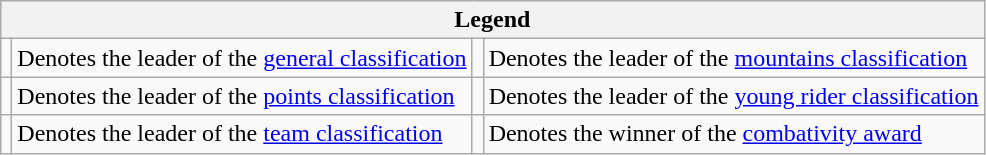<table class="wikitable noresize">
<tr>
<th colspan="4">Legend</th>
</tr>
<tr>
<td></td>
<td>Denotes the leader of the <a href='#'>general classification</a></td>
<td></td>
<td>Denotes the leader of the <a href='#'>mountains classification</a></td>
</tr>
<tr>
<td></td>
<td>Denotes the leader of the <a href='#'>points classification</a></td>
<td></td>
<td>Denotes the leader of the <a href='#'>young rider classification</a></td>
</tr>
<tr>
<td></td>
<td>Denotes the leader of the <a href='#'>team classification</a></td>
<td></td>
<td>Denotes the winner of the <a href='#'>combativity award</a></td>
</tr>
</table>
